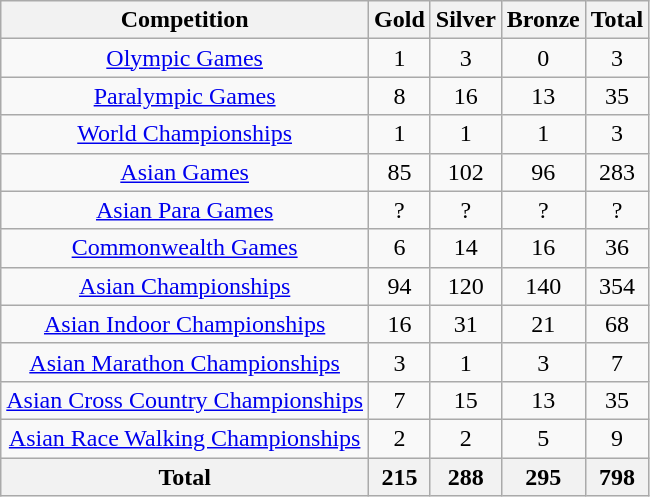<table class="wikitable" style="text-align:center;">
<tr>
<th>Competition</th>
<th>Gold</th>
<th>Silver</th>
<th>Bronze</th>
<th>Total</th>
</tr>
<tr>
<td><a href='#'>Olympic Games</a></td>
<td>1</td>
<td>3</td>
<td>0</td>
<td>3</td>
</tr>
<tr>
<td><a href='#'>Paralympic Games</a></td>
<td>8</td>
<td>16</td>
<td>13</td>
<td>35</td>
</tr>
<tr>
<td><a href='#'>World Championships</a></td>
<td>1</td>
<td>1</td>
<td>1</td>
<td>3</td>
</tr>
<tr>
<td><a href='#'>Asian Games</a></td>
<td>85</td>
<td>102</td>
<td>96</td>
<td>283</td>
</tr>
<tr>
<td><a href='#'>Asian Para Games</a></td>
<td>?</td>
<td>?</td>
<td>?</td>
<td>?</td>
</tr>
<tr>
<td><a href='#'>Commonwealth Games</a></td>
<td>6</td>
<td>14</td>
<td>16</td>
<td>36</td>
</tr>
<tr>
<td><a href='#'>Asian Championships</a></td>
<td>94</td>
<td>120</td>
<td>140</td>
<td>354</td>
</tr>
<tr>
<td><a href='#'>Asian Indoor Championships</a></td>
<td>16</td>
<td>31</td>
<td>21</td>
<td>68</td>
</tr>
<tr>
<td><a href='#'>Asian Marathon Championships</a></td>
<td>3</td>
<td>1</td>
<td>3</td>
<td>7</td>
</tr>
<tr>
<td><a href='#'>Asian Cross Country Championships</a></td>
<td>7</td>
<td>15</td>
<td>13</td>
<td>35</td>
</tr>
<tr>
<td><a href='#'>Asian Race Walking Championships</a></td>
<td>2</td>
<td>2</td>
<td>5</td>
<td>9</td>
</tr>
<tr>
<th>Total</th>
<th>215</th>
<th>288</th>
<th>295</th>
<th>798</th>
</tr>
</table>
